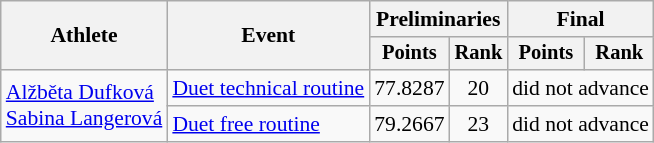<table class=wikitable style="font-size:90%">
<tr>
<th rowspan="2">Athlete</th>
<th rowspan="2">Event</th>
<th colspan="2">Preliminaries</th>
<th colspan="2">Final</th>
</tr>
<tr style="font-size:95%">
<th>Points</th>
<th>Rank</th>
<th>Points</th>
<th>Rank</th>
</tr>
<tr align=center>
<td align=left rowspan=2><a href='#'>Alžběta Dufková</a><br><a href='#'>Sabina Langerová</a></td>
<td align=left><a href='#'>Duet technical routine</a></td>
<td>77.8287</td>
<td>20</td>
<td colspan=2>did not advance</td>
</tr>
<tr align=center>
<td align=left><a href='#'>Duet free routine</a></td>
<td>79.2667</td>
<td>23</td>
<td colspan=2>did not advance</td>
</tr>
</table>
